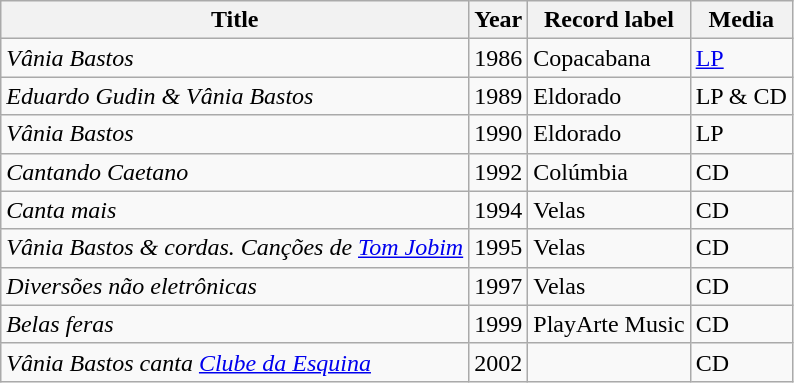<table class="wikitable">
<tr>
<th>Title</th>
<th>Year</th>
<th>Record label</th>
<th>Media</th>
</tr>
<tr>
<td><em>Vânia Bastos</em></td>
<td>1986</td>
<td>Copacabana</td>
<td><a href='#'>LP</a></td>
</tr>
<tr>
<td><em>Eduardo Gudin & Vânia Bastos</em></td>
<td>1989</td>
<td>Eldorado</td>
<td>LP & CD</td>
</tr>
<tr>
<td><em>Vânia Bastos</em></td>
<td>1990</td>
<td>Eldorado</td>
<td>LP</td>
</tr>
<tr>
<td><em>Cantando Caetano</em></td>
<td>1992</td>
<td>Colúmbia</td>
<td>CD</td>
</tr>
<tr>
<td><em>Canta mais</em></td>
<td>1994</td>
<td>Velas</td>
<td>CD</td>
</tr>
<tr>
<td><em>Vânia Bastos & cordas. Canções de <a href='#'>Tom Jobim</a></em></td>
<td>1995</td>
<td>Velas</td>
<td>CD</td>
</tr>
<tr>
<td><em>Diversões não eletrônicas</em></td>
<td>1997</td>
<td>Velas</td>
<td>CD</td>
</tr>
<tr>
<td><em>Belas feras</em></td>
<td>1999</td>
<td>PlayArte Music</td>
<td>CD</td>
</tr>
<tr>
<td><em>Vânia Bastos canta <a href='#'>Clube da Esquina</a></em></td>
<td>2002</td>
<td></td>
<td>CD</td>
</tr>
</table>
